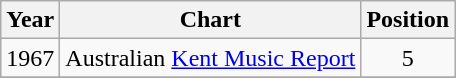<table class="wikitable sortable" style="text-align:center;">
<tr>
<th>Year</th>
<th>Chart</th>
<th>Position</th>
</tr>
<tr>
<td>1967</td>
<td align="left">Australian <a href='#'>Kent Music Report</a></td>
<td>5</td>
</tr>
<tr>
</tr>
</table>
